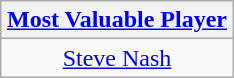<table class=wikitable style="text-align:center; margin:auto">
<tr>
<th><a href='#'>Most Valuable Player</a></th>
</tr>
<tr>
<td> <a href='#'>Steve Nash</a></td>
</tr>
</table>
